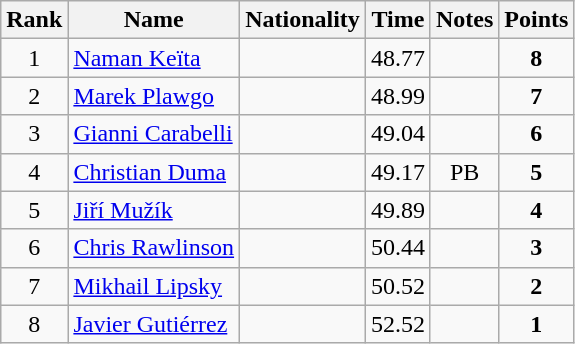<table class="wikitable sortable" style="text-align:center">
<tr>
<th>Rank</th>
<th>Name</th>
<th>Nationality</th>
<th>Time</th>
<th>Notes</th>
<th>Points</th>
</tr>
<tr>
<td>1</td>
<td align=left><a href='#'>Naman Keïta</a></td>
<td align=left></td>
<td>48.77</td>
<td></td>
<td><strong>8</strong></td>
</tr>
<tr>
<td>2</td>
<td align=left><a href='#'>Marek Plawgo</a></td>
<td align=left></td>
<td>48.99</td>
<td></td>
<td><strong>7</strong></td>
</tr>
<tr>
<td>3</td>
<td align=left><a href='#'>Gianni Carabelli</a></td>
<td align=left></td>
<td>49.04</td>
<td></td>
<td><strong>6</strong></td>
</tr>
<tr>
<td>4</td>
<td align=left><a href='#'>Christian Duma</a></td>
<td align=left></td>
<td>49.17</td>
<td>PB</td>
<td><strong>5</strong></td>
</tr>
<tr>
<td>5</td>
<td align=left><a href='#'>Jiří Mužík</a></td>
<td align=left></td>
<td>49.89</td>
<td></td>
<td><strong>4</strong></td>
</tr>
<tr>
<td>6</td>
<td align=left><a href='#'>Chris Rawlinson</a></td>
<td align=left></td>
<td>50.44</td>
<td></td>
<td><strong>3</strong></td>
</tr>
<tr>
<td>7</td>
<td align=left><a href='#'>Mikhail Lipsky</a></td>
<td align=left></td>
<td>50.52</td>
<td></td>
<td><strong>2</strong></td>
</tr>
<tr>
<td>8</td>
<td align=left><a href='#'>Javier Gutiérrez</a></td>
<td align=left></td>
<td>52.52</td>
<td></td>
<td><strong>1</strong></td>
</tr>
</table>
